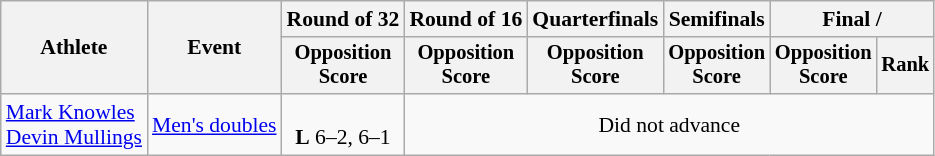<table class=wikitable style="font-size:90%">
<tr>
<th rowspan="2">Athlete</th>
<th rowspan="2">Event</th>
<th>Round of 32</th>
<th>Round of 16</th>
<th>Quarterfinals</th>
<th>Semifinals</th>
<th colspan=2>Final / </th>
</tr>
<tr style="font-size:95%">
<th>Opposition<br>Score</th>
<th>Opposition<br>Score</th>
<th>Opposition<br>Score</th>
<th>Opposition<br>Score</th>
<th>Opposition<br>Score</th>
<th>Rank</th>
</tr>
<tr align=center>
<td align=left><a href='#'>Mark Knowles</a><br><a href='#'>Devin Mullings</a></td>
<td align=left><a href='#'>Men's doubles</a></td>
<td><br><strong>L</strong> 6–2, 6–1</td>
<td colspan=5>Did not advance</td>
</tr>
</table>
